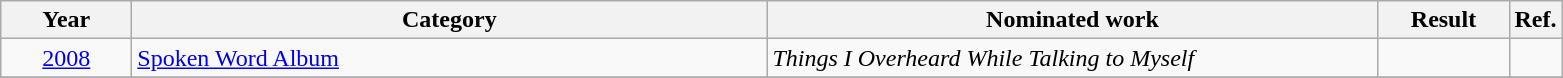<table class=wikitable>
<tr>
<th scope="col" style="width:5em;">Year</th>
<th scope="col" style="width:26em;">Category</th>
<th scope="col" style="width:25em;">Nominated work</th>
<th scope="col" style="width:5em;">Result</th>
<th>Ref.</th>
</tr>
<tr>
<td style="text-align:center;"><a href='#'>2008</a></td>
<td><a href='#'>Spoken Word Album</a></td>
<td><em>Things I Overheard While Talking to Myself</em></td>
<td></td>
<td></td>
</tr>
<tr>
</tr>
</table>
